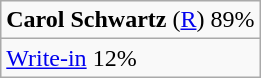<table class="wikitable">
<tr>
<td><strong>Carol Schwartz</strong> (<a href='#'>R</a>) 89%</td>
</tr>
<tr>
<td><a href='#'>Write-in</a> 12%</td>
</tr>
</table>
